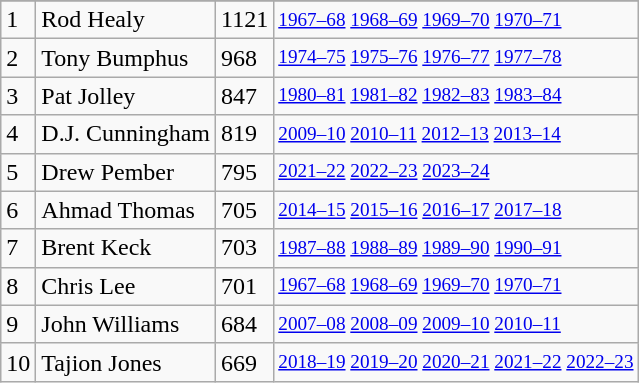<table class="wikitable">
<tr>
</tr>
<tr>
<td>1</td>
<td>Rod Healy</td>
<td>1121</td>
<td style="font-size:80%;"><a href='#'>1967–68</a> <a href='#'>1968–69</a> <a href='#'>1969–70</a> <a href='#'>1970–71</a></td>
</tr>
<tr>
<td>2</td>
<td>Tony Bumphus</td>
<td>968</td>
<td style="font-size:80%;"><a href='#'>1974–75</a> <a href='#'>1975–76</a> <a href='#'>1976–77</a> <a href='#'>1977–78</a></td>
</tr>
<tr>
<td>3</td>
<td>Pat Jolley</td>
<td>847</td>
<td style="font-size:80%;"><a href='#'>1980–81</a> <a href='#'>1981–82</a> <a href='#'>1982–83</a> <a href='#'>1983–84</a></td>
</tr>
<tr>
<td>4</td>
<td>D.J. Cunningham</td>
<td>819</td>
<td style="font-size:80%;"><a href='#'>2009–10</a> <a href='#'>2010–11</a> <a href='#'>2012–13</a> <a href='#'>2013–14</a></td>
</tr>
<tr>
<td>5</td>
<td>Drew Pember</td>
<td>795</td>
<td style="font-size:80%;"><a href='#'>2021–22</a> <a href='#'>2022–23</a> <a href='#'>2023–24</a></td>
</tr>
<tr>
<td>6</td>
<td>Ahmad Thomas</td>
<td>705</td>
<td style="font-size:80%;"><a href='#'>2014–15</a> <a href='#'>2015–16</a> <a href='#'>2016–17</a> <a href='#'>2017–18</a></td>
</tr>
<tr>
<td>7</td>
<td>Brent Keck</td>
<td>703</td>
<td style="font-size:80%;"><a href='#'>1987–88</a> <a href='#'>1988–89</a> <a href='#'>1989–90</a> <a href='#'>1990–91</a></td>
</tr>
<tr>
<td>8</td>
<td>Chris Lee</td>
<td>701</td>
<td style="font-size:80%;"><a href='#'>1967–68</a> <a href='#'>1968–69</a> <a href='#'>1969–70</a> <a href='#'>1970–71</a></td>
</tr>
<tr>
<td>9</td>
<td>John Williams</td>
<td>684</td>
<td style="font-size:80%;"><a href='#'>2007–08</a> <a href='#'>2008–09</a> <a href='#'>2009–10</a> <a href='#'>2010–11</a></td>
</tr>
<tr>
<td>10</td>
<td>Tajion Jones</td>
<td>669</td>
<td style="font-size:80%;"><a href='#'>2018–19</a> <a href='#'>2019–20</a> <a href='#'>2020–21</a> <a href='#'>2021–22</a> <a href='#'>2022–23</a></td>
</tr>
</table>
